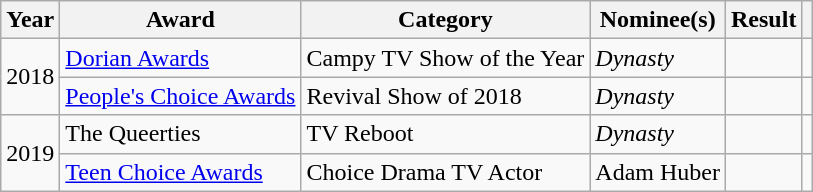<table class="wikitable sortable">
<tr>
<th>Year</th>
<th>Award</th>
<th>Category</th>
<th>Nominee(s)</th>
<th>Result</th>
<th scope="col" class="unsortable"></th>
</tr>
<tr>
<td rowspan="2">2018</td>
<td><a href='#'>Dorian Awards</a></td>
<td>Campy TV Show of the Year</td>
<td><em>Dynasty</em></td>
<td></td>
<td style="text-align:center;"></td>
</tr>
<tr>
<td><a href='#'>People's Choice Awards</a></td>
<td>Revival Show of 2018</td>
<td><em>Dynasty</em></td>
<td></td>
<td style="text-align:center;"></td>
</tr>
<tr>
<td rowspan="2">2019</td>
<td>The Queerties</td>
<td>TV Reboot</td>
<td><em>Dynasty</em></td>
<td></td>
<td style="text-align:center;"></td>
</tr>
<tr>
<td><a href='#'>Teen Choice Awards</a></td>
<td>Choice Drama TV Actor</td>
<td>Adam Huber</td>
<td></td>
<td style="text-align:center;"></td>
</tr>
</table>
